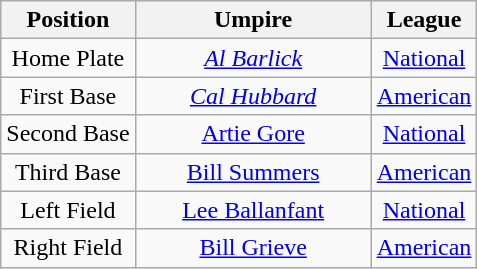<table class="wikitable" style="font-size: 100%; text-align:center;">
<tr>
<th>Position</th>
<th width="150">Umpire</th>
<th>League</th>
</tr>
<tr>
<td>Home Plate</td>
<td><em><a href='#'>Al Barlick</a></em></td>
<td><a href='#'>National</a></td>
</tr>
<tr>
<td>First Base</td>
<td><em><a href='#'>Cal Hubbard</a></em></td>
<td><a href='#'>American</a></td>
</tr>
<tr>
<td>Second Base</td>
<td><a href='#'>Artie Gore</a></td>
<td><a href='#'>National</a></td>
</tr>
<tr>
<td>Third Base</td>
<td><a href='#'>Bill Summers</a></td>
<td><a href='#'>American</a></td>
</tr>
<tr>
<td>Left Field</td>
<td><a href='#'>Lee Ballanfant</a></td>
<td><a href='#'>National</a></td>
</tr>
<tr>
<td>Right Field</td>
<td><a href='#'>Bill Grieve</a></td>
<td><a href='#'>American</a></td>
</tr>
</table>
